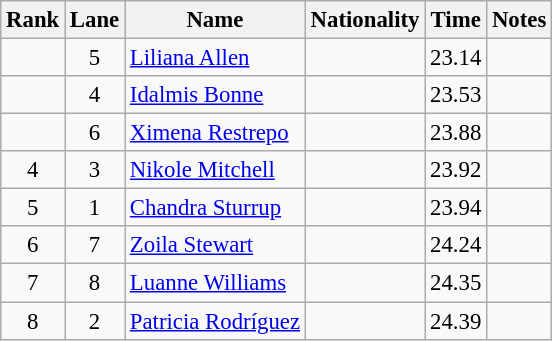<table class="wikitable sortable" style="text-align:center;font-size:95%">
<tr>
<th>Rank</th>
<th>Lane</th>
<th>Name</th>
<th>Nationality</th>
<th>Time</th>
<th>Notes</th>
</tr>
<tr>
<td></td>
<td>5</td>
<td align=left><a href='#'>Liliana Allen</a></td>
<td align=left></td>
<td>23.14</td>
<td></td>
</tr>
<tr>
<td></td>
<td>4</td>
<td align=left><a href='#'>Idalmis Bonne</a></td>
<td align=left></td>
<td>23.53</td>
<td></td>
</tr>
<tr>
<td></td>
<td>6</td>
<td align=left><a href='#'>Ximena Restrepo</a></td>
<td align=left></td>
<td>23.88</td>
<td></td>
</tr>
<tr>
<td>4</td>
<td>3</td>
<td align=left><a href='#'>Nikole Mitchell</a></td>
<td align=left></td>
<td>23.92</td>
<td></td>
</tr>
<tr>
<td>5</td>
<td>1</td>
<td align=left><a href='#'>Chandra Sturrup</a></td>
<td align=left></td>
<td>23.94</td>
<td></td>
</tr>
<tr>
<td>6</td>
<td>7</td>
<td align=left><a href='#'>Zoila Stewart</a></td>
<td align=left></td>
<td>24.24</td>
<td></td>
</tr>
<tr>
<td>7</td>
<td>8</td>
<td align=left><a href='#'>Luanne Williams</a></td>
<td align=left></td>
<td>24.35</td>
<td></td>
</tr>
<tr>
<td>8</td>
<td>2</td>
<td align=left><a href='#'>Patricia Rodríguez</a></td>
<td align=left></td>
<td>24.39</td>
<td></td>
</tr>
</table>
